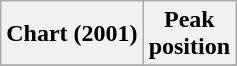<table class="wikitable plainrowheaders" style="text-align:center">
<tr>
<th scope="col">Chart (2001)</th>
<th scope="col">Peak<br> position</th>
</tr>
<tr>
</tr>
</table>
